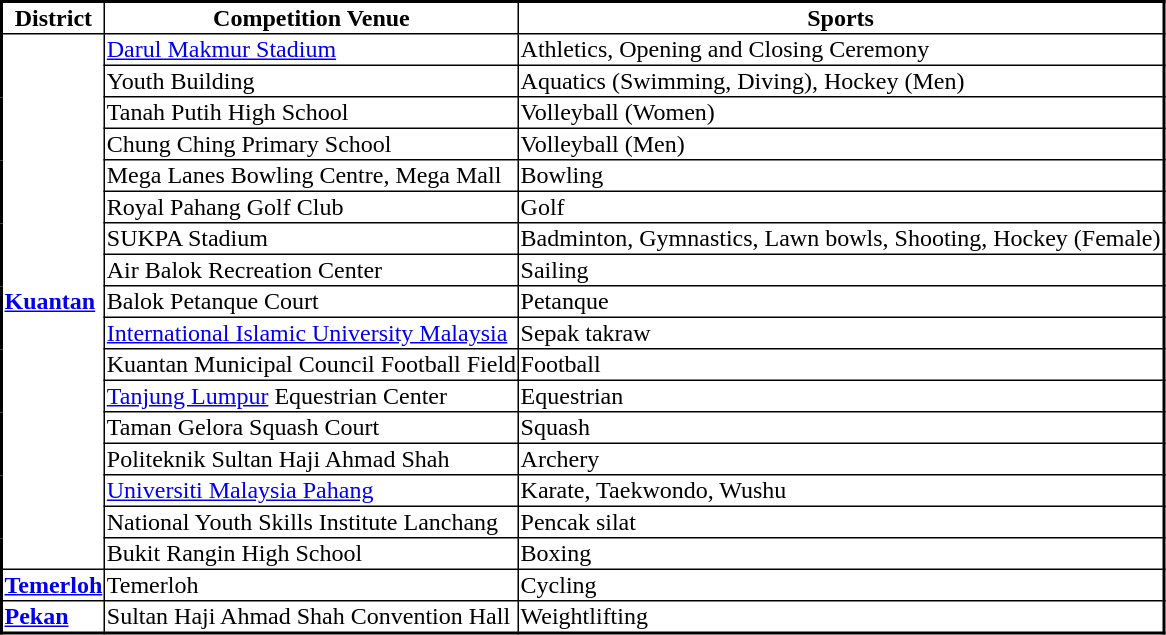<table border=1 style="border-collapse:collapse; text-align:left; font-size:100%; border:2px solid black;">
<tr style="text-align:center; color:black; font-weight:bold; background:white;">
<td>District</td>
<td>Competition Venue</td>
<td>Sports</td>
</tr>
<tr>
<td rowspan=17><strong><a href='#'>Kuantan</a></strong></td>
<td><a href='#'>Darul Makmur Stadium</a></td>
<td>Athletics, Opening and Closing Ceremony</td>
</tr>
<tr>
<td>Youth Building</td>
<td>Aquatics (Swimming, Diving), Hockey (Men)</td>
</tr>
<tr>
<td>Tanah Putih High School</td>
<td>Volleyball (Women)</td>
</tr>
<tr>
<td>Chung Ching Primary School</td>
<td>Volleyball (Men)</td>
</tr>
<tr>
<td>Mega Lanes Bowling Centre, Mega Mall</td>
<td>Bowling</td>
</tr>
<tr>
<td>Royal Pahang Golf Club</td>
<td>Golf</td>
</tr>
<tr>
<td>SUKPA Stadium</td>
<td>Badminton, Gymnastics, Lawn bowls, Shooting, Hockey (Female)</td>
</tr>
<tr>
<td>Air Balok Recreation Center</td>
<td>Sailing</td>
</tr>
<tr>
<td>Balok Petanque Court</td>
<td>Petanque</td>
</tr>
<tr>
<td><a href='#'>International Islamic University Malaysia</a></td>
<td>Sepak takraw</td>
</tr>
<tr>
<td>Kuantan Municipal Council Football Field</td>
<td>Football</td>
</tr>
<tr>
<td><a href='#'>Tanjung Lumpur</a> Equestrian Center</td>
<td>Equestrian</td>
</tr>
<tr>
<td>Taman Gelora Squash Court</td>
<td>Squash</td>
</tr>
<tr>
<td>Politeknik Sultan Haji Ahmad Shah</td>
<td>Archery</td>
</tr>
<tr>
<td><a href='#'>Universiti Malaysia Pahang</a></td>
<td>Karate, Taekwondo, Wushu</td>
</tr>
<tr>
<td>National Youth Skills Institute Lanchang</td>
<td>Pencak silat</td>
</tr>
<tr>
<td>Bukit Rangin High School</td>
<td>Boxing</td>
</tr>
<tr>
<td><strong><a href='#'>Temerloh</a></strong></td>
<td>Temerloh</td>
<td>Cycling</td>
</tr>
<tr>
<td><strong><a href='#'>Pekan</a></strong></td>
<td>Sultan Haji Ahmad Shah Convention Hall</td>
<td>Weightlifting</td>
</tr>
</table>
